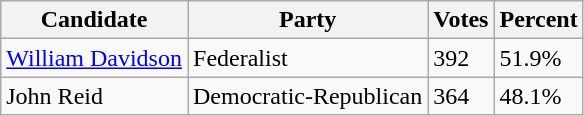<table class=wikitable>
<tr>
<th>Candidate</th>
<th>Party</th>
<th>Votes</th>
<th>Percent</th>
</tr>
<tr>
<td><a href='#'>William Davidson</a></td>
<td>Federalist</td>
<td>392</td>
<td>51.9%</td>
</tr>
<tr>
<td>John Reid</td>
<td>Democratic-Republican</td>
<td>364</td>
<td>48.1%</td>
</tr>
</table>
